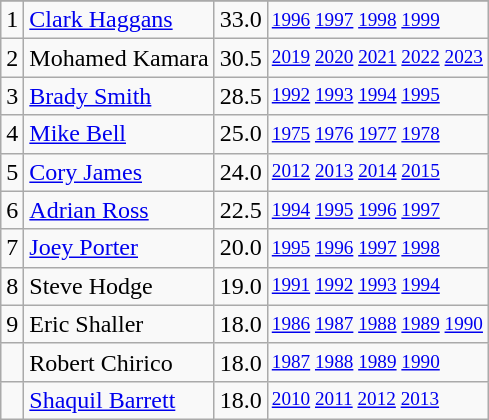<table class="wikitable">
<tr>
</tr>
<tr>
<td>1</td>
<td><a href='#'>Clark Haggans</a></td>
<td>33.0</td>
<td style="font-size:80%;"><a href='#'>1996</a> <a href='#'>1997</a> <a href='#'>1998</a> <a href='#'>1999</a></td>
</tr>
<tr>
<td>2</td>
<td>Mohamed Kamara</td>
<td>30.5</td>
<td style="font-size:80%;"><a href='#'>2019</a> <a href='#'>2020</a> <a href='#'>2021</a> <a href='#'>2022</a> <a href='#'>2023</a></td>
</tr>
<tr>
<td>3</td>
<td><a href='#'>Brady Smith</a></td>
<td>28.5</td>
<td style="font-size:80%;"><a href='#'>1992</a> <a href='#'>1993</a> <a href='#'>1994</a> <a href='#'>1995</a></td>
</tr>
<tr>
<td>4</td>
<td><a href='#'>Mike Bell</a></td>
<td>25.0</td>
<td style="font-size:80%;"><a href='#'>1975</a> <a href='#'>1976</a> <a href='#'>1977</a> <a href='#'>1978</a></td>
</tr>
<tr>
<td>5</td>
<td><a href='#'>Cory James</a></td>
<td>24.0</td>
<td style="font-size:80%;"><a href='#'>2012</a> <a href='#'>2013</a> <a href='#'>2014</a> <a href='#'>2015</a></td>
</tr>
<tr>
<td>6</td>
<td><a href='#'>Adrian Ross</a></td>
<td>22.5</td>
<td style="font-size:80%;"><a href='#'>1994</a> <a href='#'>1995</a> <a href='#'>1996</a> <a href='#'>1997</a></td>
</tr>
<tr>
<td>7</td>
<td><a href='#'>Joey Porter</a></td>
<td>20.0</td>
<td style="font-size:80%;"><a href='#'>1995</a> <a href='#'>1996</a> <a href='#'>1997</a> <a href='#'>1998</a></td>
</tr>
<tr>
<td>8</td>
<td>Steve Hodge</td>
<td>19.0</td>
<td style="font-size:80%;"><a href='#'>1991</a> <a href='#'>1992</a> <a href='#'>1993</a> <a href='#'>1994</a></td>
</tr>
<tr>
<td>9</td>
<td>Eric Shaller</td>
<td>18.0</td>
<td style="font-size:80%;"><a href='#'>1986</a> <a href='#'>1987</a> <a href='#'>1988</a> <a href='#'>1989</a> <a href='#'>1990</a></td>
</tr>
<tr>
<td></td>
<td>Robert Chirico</td>
<td>18.0</td>
<td style="font-size:80%;"><a href='#'>1987</a> <a href='#'>1988</a> <a href='#'>1989</a> <a href='#'>1990</a></td>
</tr>
<tr>
<td></td>
<td><a href='#'>Shaquil Barrett</a></td>
<td>18.0</td>
<td style="font-size:80%;"><a href='#'>2010</a> <a href='#'>2011</a> <a href='#'>2012</a> <a href='#'>2013</a></td>
</tr>
</table>
